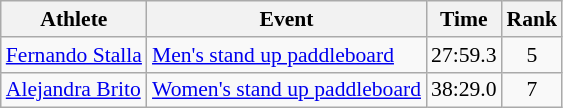<table class=wikitable style=font-size:90%;text-align:center>
<tr>
<th>Athlete</th>
<th>Event</th>
<th>Time</th>
<th>Rank</th>
</tr>
<tr>
<td align=left><a href='#'>Fernando Stalla</a></td>
<td align=left><a href='#'>Men's stand up paddleboard</a></td>
<td>27:59.3</td>
<td>5</td>
</tr>
<tr>
<td align=left><a href='#'>Alejandra Brito</a></td>
<td align=left><a href='#'>Women's stand up paddleboard</a></td>
<td>38:29.0</td>
<td>7</td>
</tr>
</table>
